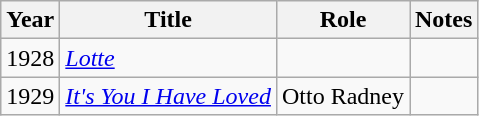<table class="wikitable sortable">
<tr>
<th>Year</th>
<th>Title</th>
<th>Role</th>
<th class="unsortable">Notes</th>
</tr>
<tr>
<td>1928</td>
<td><em><a href='#'>Lotte</a></em></td>
<td></td>
<td></td>
</tr>
<tr>
<td>1929</td>
<td><em><a href='#'>It's You I Have Loved</a></em></td>
<td>Otto Radney</td>
<td></td>
</tr>
</table>
